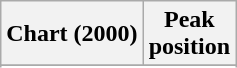<table class="wikitable sortable plainrowheaders">
<tr>
<th scope="col">Chart (2000)</th>
<th scope="col">Peak<br>position</th>
</tr>
<tr>
</tr>
<tr>
</tr>
<tr>
</tr>
</table>
